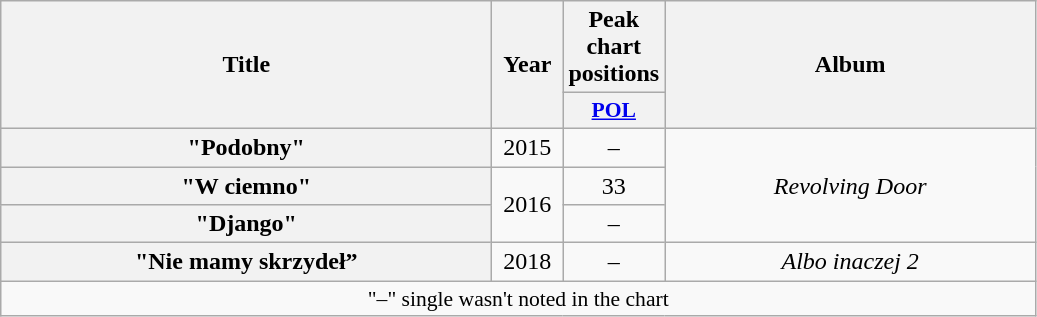<table class="wikitable plainrowheaders" style="text-align:center;">
<tr>
<th rowspan="2" scope="col" style="width:20em;">Title</th>
<th rowspan="2" scope="col" style="width:2.5em;">Year</th>
<th colspan="1" scope="col">Peak chart positions</th>
<th rowspan="2" scope="col" style="width:15em;">Album</th>
</tr>
<tr>
<th scope="col" style="width:3em;font-size:90%;"><a href='#'>POL</a><br></th>
</tr>
<tr>
<th scope="row">"Podobny"</th>
<td>2015</td>
<td>–</td>
<td rowspan="3"><em>Revolving Door</em></td>
</tr>
<tr>
<th scope="row">"W ciemno"</th>
<td rowspan="2">2016</td>
<td>33</td>
</tr>
<tr>
<th scope="row">"Django"</th>
<td>–</td>
</tr>
<tr>
<th scope="row">"Nie mamy skrzydeł”</th>
<td>2018</td>
<td>–</td>
<td><em>Albo inaczej 2</em></td>
</tr>
<tr>
<td colspan="4" style="font-size:90%">"–" single wasn't noted in the chart</td>
</tr>
</table>
